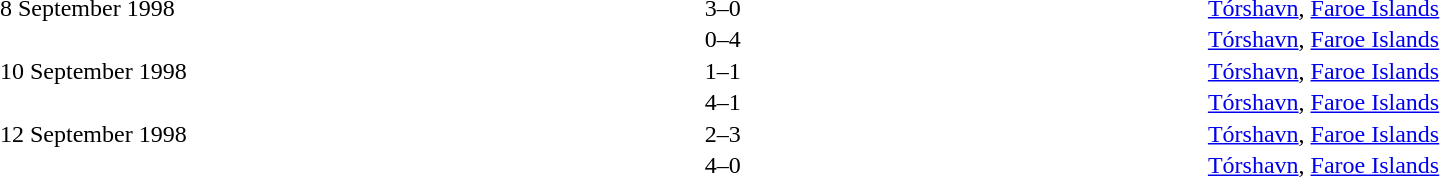<table cellspacing=1 width=85%>
<tr>
<th width=15%></th>
<th width=25%></th>
<th width=10%></th>
<th width=25%></th>
<th width=25%></th>
</tr>
<tr>
<td>8 September 1998</td>
<td align=right></td>
<td align=center>3–0</td>
<td></td>
<td><a href='#'>Tórshavn</a>, <a href='#'>Faroe Islands</a></td>
</tr>
<tr>
<td></td>
<td align=right></td>
<td align=center>0–4</td>
<td></td>
<td><a href='#'>Tórshavn</a>, <a href='#'>Faroe Islands</a></td>
</tr>
<tr>
<td>10 September 1998</td>
<td align=right></td>
<td align=center>1–1</td>
<td></td>
<td><a href='#'>Tórshavn</a>, <a href='#'>Faroe Islands</a></td>
</tr>
<tr>
<td></td>
<td align=right></td>
<td align=center>4–1</td>
<td></td>
<td><a href='#'>Tórshavn</a>, <a href='#'>Faroe Islands</a></td>
</tr>
<tr>
<td>12 September 1998</td>
<td align=right></td>
<td align=center>2–3</td>
<td></td>
<td><a href='#'>Tórshavn</a>, <a href='#'>Faroe Islands</a></td>
</tr>
<tr>
<td></td>
<td align=right></td>
<td align=center>4–0</td>
<td></td>
<td><a href='#'>Tórshavn</a>, <a href='#'>Faroe Islands</a></td>
</tr>
</table>
